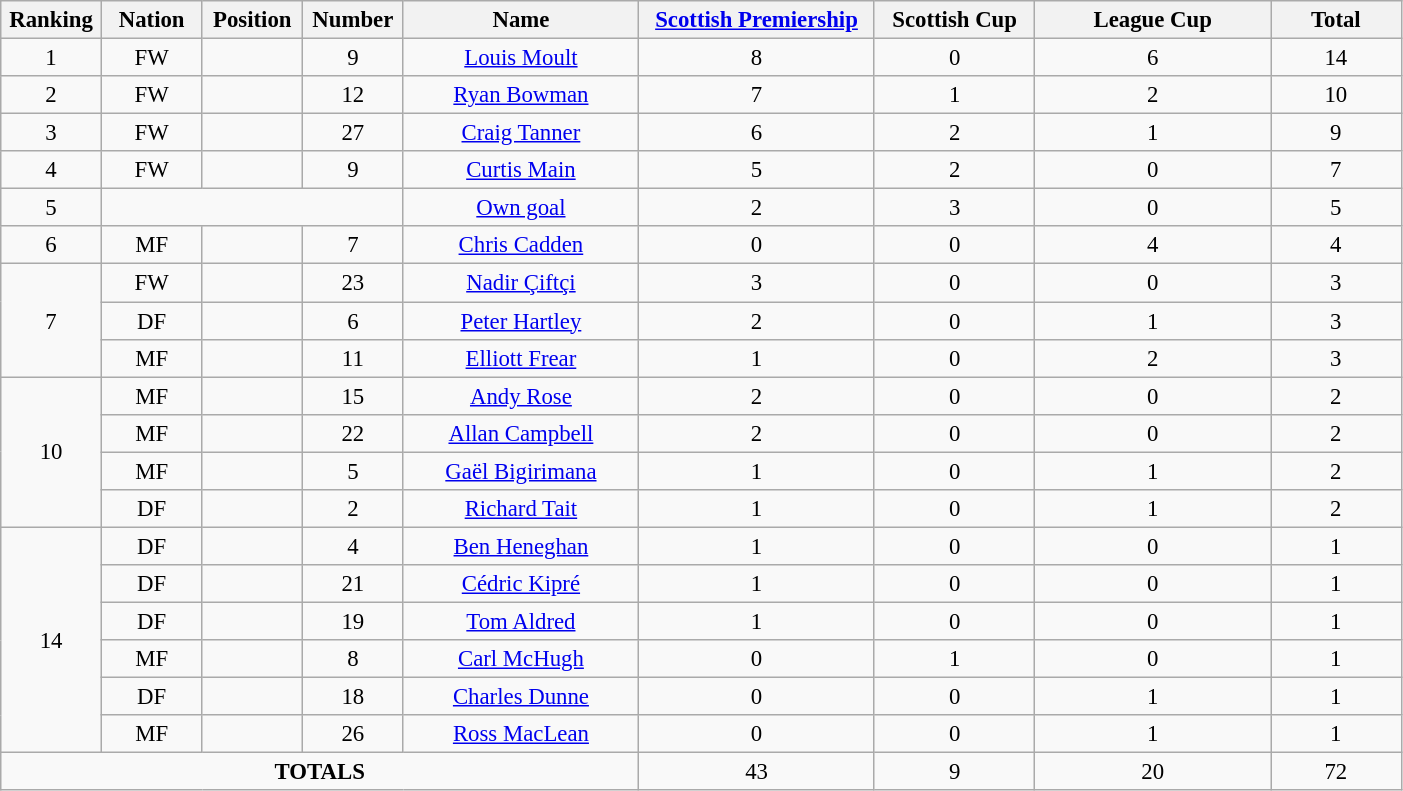<table class="wikitable" style="font-size: 95%; text-align: center;">
<tr>
<th width=60>Ranking</th>
<th width=60>Nation</th>
<th width=60>Position</th>
<th width=60>Number</th>
<th width=150>Name</th>
<th width=150><a href='#'>Scottish Premiership</a></th>
<th width=100>Scottish Cup</th>
<th width=150>League Cup</th>
<th width=80>Total</th>
</tr>
<tr>
<td>1</td>
<td>FW</td>
<td></td>
<td>9</td>
<td><a href='#'>Louis Moult</a></td>
<td>8</td>
<td>0</td>
<td>6</td>
<td>14</td>
</tr>
<tr>
<td>2</td>
<td>FW</td>
<td></td>
<td>12</td>
<td><a href='#'>Ryan Bowman</a></td>
<td>7</td>
<td>1</td>
<td>2</td>
<td>10</td>
</tr>
<tr>
<td>3</td>
<td>FW</td>
<td></td>
<td>27</td>
<td><a href='#'>Craig Tanner</a></td>
<td>6</td>
<td>2</td>
<td>1</td>
<td>9</td>
</tr>
<tr>
<td>4</td>
<td>FW</td>
<td></td>
<td>9</td>
<td><a href='#'>Curtis Main</a></td>
<td>5</td>
<td>2</td>
<td>0</td>
<td>7</td>
</tr>
<tr>
<td>5</td>
<td colspan=3></td>
<td><a href='#'>Own goal</a></td>
<td>2</td>
<td>3</td>
<td>0</td>
<td>5</td>
</tr>
<tr>
<td>6</td>
<td>MF</td>
<td></td>
<td>7</td>
<td><a href='#'>Chris Cadden</a></td>
<td>0</td>
<td>0</td>
<td>4</td>
<td>4</td>
</tr>
<tr>
<td rowspan=3>7</td>
<td>FW</td>
<td></td>
<td>23</td>
<td><a href='#'>Nadir Çiftçi</a></td>
<td>3</td>
<td>0</td>
<td>0</td>
<td>3</td>
</tr>
<tr>
<td>DF</td>
<td></td>
<td>6</td>
<td><a href='#'>Peter Hartley</a></td>
<td>2</td>
<td>0</td>
<td>1</td>
<td>3</td>
</tr>
<tr>
<td>MF</td>
<td></td>
<td>11</td>
<td><a href='#'>Elliott Frear</a></td>
<td>1</td>
<td>0</td>
<td>2</td>
<td>3</td>
</tr>
<tr>
<td rowspan=4>10</td>
<td>MF</td>
<td></td>
<td>15</td>
<td><a href='#'>Andy Rose</a></td>
<td>2</td>
<td>0</td>
<td>0</td>
<td>2</td>
</tr>
<tr>
<td>MF</td>
<td></td>
<td>22</td>
<td><a href='#'>Allan Campbell</a></td>
<td>2</td>
<td>0</td>
<td>0</td>
<td>2</td>
</tr>
<tr>
<td>MF</td>
<td></td>
<td>5</td>
<td><a href='#'>Gaël Bigirimana</a></td>
<td>1</td>
<td>0</td>
<td>1</td>
<td>2</td>
</tr>
<tr>
<td>DF</td>
<td></td>
<td>2</td>
<td><a href='#'>Richard Tait</a></td>
<td>1</td>
<td>0</td>
<td>1</td>
<td>2</td>
</tr>
<tr>
<td rowspan=6>14</td>
<td>DF</td>
<td></td>
<td>4</td>
<td><a href='#'>Ben Heneghan</a></td>
<td>1</td>
<td>0</td>
<td>0</td>
<td>1</td>
</tr>
<tr>
<td>DF</td>
<td></td>
<td>21</td>
<td><a href='#'>Cédric Kipré</a></td>
<td>1</td>
<td>0</td>
<td>0</td>
<td>1</td>
</tr>
<tr>
<td>DF</td>
<td></td>
<td>19</td>
<td><a href='#'>Tom Aldred</a></td>
<td>1</td>
<td>0</td>
<td>0</td>
<td>1</td>
</tr>
<tr>
<td>MF</td>
<td></td>
<td>8</td>
<td><a href='#'>Carl McHugh</a></td>
<td>0</td>
<td>1</td>
<td>0</td>
<td>1</td>
</tr>
<tr>
<td>DF</td>
<td></td>
<td>18</td>
<td><a href='#'>Charles Dunne</a></td>
<td>0</td>
<td>0</td>
<td>1</td>
<td>1</td>
</tr>
<tr>
<td>MF</td>
<td></td>
<td>26</td>
<td><a href='#'>Ross MacLean</a></td>
<td>0</td>
<td>0</td>
<td>1</td>
<td>1</td>
</tr>
<tr>
<td colspan=5><strong>TOTALS</strong></td>
<td>43</td>
<td>9</td>
<td>20</td>
<td>72</td>
</tr>
</table>
